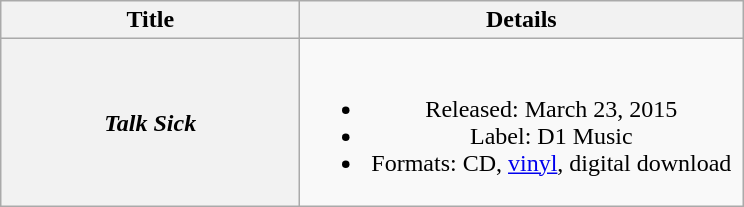<table class="wikitable plainrowheaders" style="text-align:center;">
<tr>
<th scope="col" style="width:12em;">Title</th>
<th scope="col" style="width:18em;">Details</th>
</tr>
<tr>
<th scope="row"><em>Talk Sick</em></th>
<td><br><ul><li>Released: March 23, 2015</li><li>Label: D1 Music</li><li>Formats: CD, <a href='#'>vinyl</a>, digital download</li></ul></td>
</tr>
</table>
